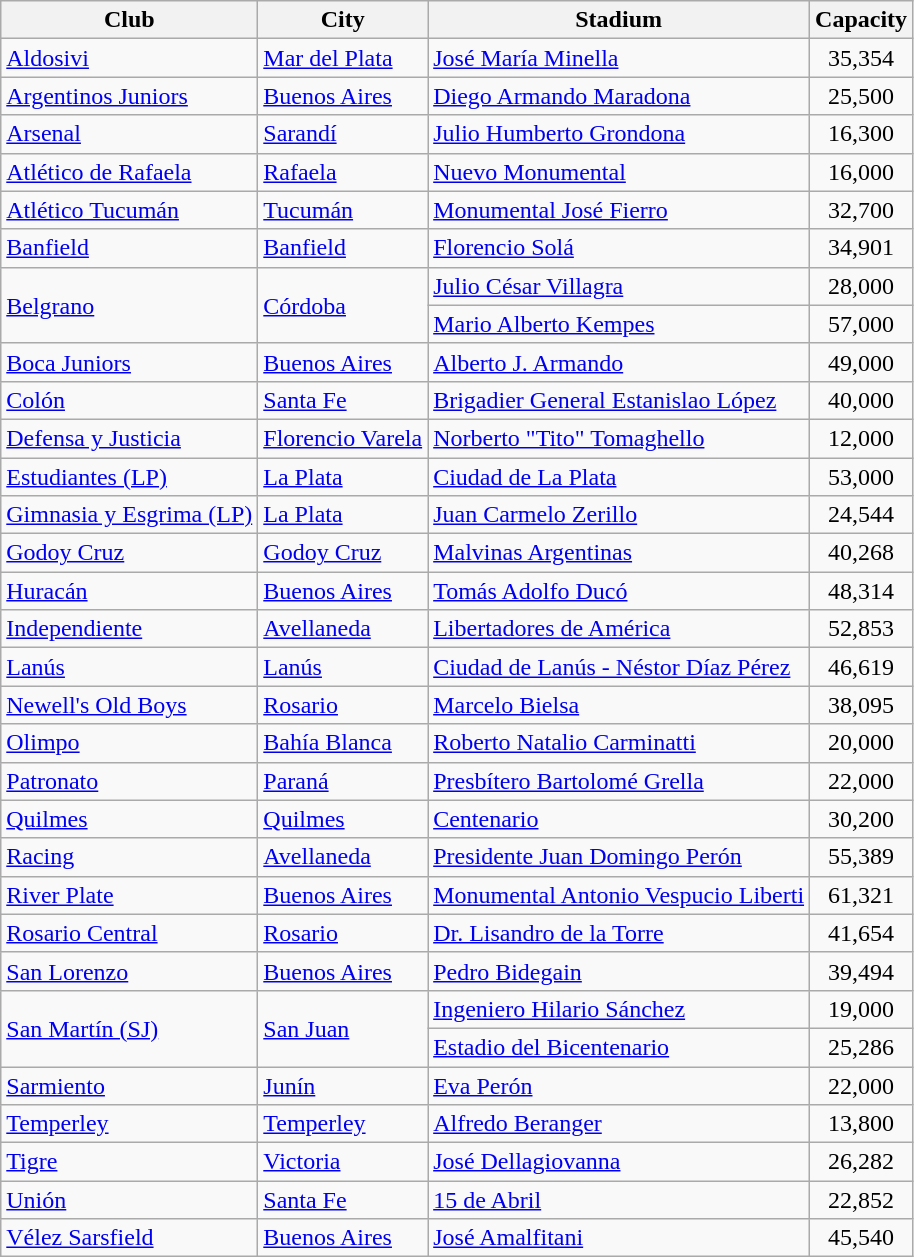<table class="wikitable sortable">
<tr>
<th>Club</th>
<th>City</th>
<th>Stadium</th>
<th>Capacity</th>
</tr>
<tr>
<td><a href='#'>Aldosivi</a></td>
<td><a href='#'>Mar del Plata</a></td>
<td><a href='#'>José María Minella</a></td>
<td align="center">35,354</td>
</tr>
<tr>
<td><a href='#'>Argentinos Juniors</a></td>
<td><a href='#'>Buenos Aires</a></td>
<td><a href='#'>Diego Armando Maradona</a></td>
<td align="center">25,500</td>
</tr>
<tr>
<td><a href='#'>Arsenal</a></td>
<td><a href='#'>Sarandí</a></td>
<td><a href='#'>Julio Humberto Grondona</a></td>
<td align="center">16,300</td>
</tr>
<tr>
<td><a href='#'>Atlético de Rafaela</a></td>
<td><a href='#'>Rafaela</a></td>
<td><a href='#'>Nuevo Monumental</a></td>
<td align="center">16,000</td>
</tr>
<tr>
<td><a href='#'>Atlético Tucumán</a></td>
<td><a href='#'>Tucumán</a></td>
<td><a href='#'>Monumental José Fierro</a></td>
<td align="center">32,700</td>
</tr>
<tr>
<td><a href='#'>Banfield</a></td>
<td><a href='#'>Banfield</a></td>
<td><a href='#'>Florencio Solá</a></td>
<td align="center">34,901</td>
</tr>
<tr>
<td rowspan=2><a href='#'>Belgrano</a></td>
<td rowspan=2><a href='#'>Córdoba</a></td>
<td><a href='#'>Julio César Villagra</a></td>
<td align="center">28,000</td>
</tr>
<tr>
<td><a href='#'>Mario Alberto Kempes</a></td>
<td align="center">57,000</td>
</tr>
<tr>
<td><a href='#'>Boca Juniors</a></td>
<td><a href='#'>Buenos Aires</a></td>
<td><a href='#'>Alberto J. Armando</a></td>
<td align="center">49,000</td>
</tr>
<tr>
<td><a href='#'>Colón</a></td>
<td><a href='#'>Santa Fe</a></td>
<td><a href='#'>Brigadier General Estanislao López</a></td>
<td align="center">40,000</td>
</tr>
<tr>
<td><a href='#'>Defensa y Justicia</a></td>
<td><a href='#'>Florencio Varela</a></td>
<td><a href='#'>Norberto "Tito" Tomaghello</a></td>
<td align="center">12,000</td>
</tr>
<tr>
<td><a href='#'>Estudiantes (LP)</a></td>
<td><a href='#'>La Plata</a></td>
<td><a href='#'>Ciudad de La Plata</a></td>
<td align="center">53,000</td>
</tr>
<tr>
<td><a href='#'>Gimnasia y Esgrima (LP)</a></td>
<td><a href='#'>La Plata</a></td>
<td><a href='#'>Juan Carmelo Zerillo</a></td>
<td align="center">24,544</td>
</tr>
<tr>
<td><a href='#'>Godoy Cruz</a></td>
<td><a href='#'>Godoy Cruz</a></td>
<td><a href='#'>Malvinas Argentinas</a></td>
<td align="center">40,268</td>
</tr>
<tr>
<td><a href='#'>Huracán</a></td>
<td><a href='#'>Buenos Aires</a></td>
<td><a href='#'>Tomás Adolfo Ducó</a></td>
<td align="center">48,314</td>
</tr>
<tr>
<td><a href='#'>Independiente</a></td>
<td><a href='#'>Avellaneda</a></td>
<td><a href='#'>Libertadores de América</a></td>
<td align="center">52,853</td>
</tr>
<tr>
<td><a href='#'>Lanús</a></td>
<td><a href='#'>Lanús</a></td>
<td><a href='#'>Ciudad de Lanús - Néstor Díaz Pérez</a></td>
<td align="center">46,619</td>
</tr>
<tr>
<td><a href='#'>Newell's Old Boys</a></td>
<td><a href='#'>Rosario</a></td>
<td><a href='#'>Marcelo Bielsa</a></td>
<td align="center">38,095</td>
</tr>
<tr>
<td><a href='#'>Olimpo</a></td>
<td><a href='#'>Bahía Blanca</a></td>
<td><a href='#'>Roberto Natalio Carminatti</a></td>
<td align="center">20,000</td>
</tr>
<tr>
<td><a href='#'>Patronato</a></td>
<td><a href='#'>Paraná</a></td>
<td><a href='#'>Presbítero Bartolomé Grella</a></td>
<td align="center">22,000</td>
</tr>
<tr>
<td><a href='#'>Quilmes</a></td>
<td><a href='#'>Quilmes</a></td>
<td><a href='#'>Centenario</a></td>
<td align="center">30,200</td>
</tr>
<tr>
<td><a href='#'>Racing</a></td>
<td><a href='#'>Avellaneda</a></td>
<td><a href='#'>Presidente Juan Domingo Perón</a></td>
<td align="center">55,389</td>
</tr>
<tr>
<td><a href='#'>River Plate</a></td>
<td><a href='#'>Buenos Aires</a></td>
<td><a href='#'>Monumental Antonio Vespucio Liberti</a></td>
<td align="center">61,321</td>
</tr>
<tr>
<td><a href='#'>Rosario Central</a></td>
<td><a href='#'>Rosario</a></td>
<td><a href='#'>Dr. Lisandro de la Torre</a></td>
<td align="center">41,654</td>
</tr>
<tr>
<td><a href='#'>San Lorenzo</a></td>
<td><a href='#'>Buenos Aires</a></td>
<td><a href='#'>Pedro Bidegain</a></td>
<td align="center">39,494</td>
</tr>
<tr>
<td rowspan=2><a href='#'>San Martín (SJ)</a></td>
<td rowspan=2><a href='#'>San Juan</a></td>
<td><a href='#'>Ingeniero Hilario Sánchez</a></td>
<td align="center">19,000</td>
</tr>
<tr>
<td><a href='#'>Estadio del Bicentenario</a></td>
<td align="center">25,286</td>
</tr>
<tr>
<td><a href='#'>Sarmiento</a></td>
<td><a href='#'>Junín</a></td>
<td><a href='#'>Eva Perón</a></td>
<td align="center">22,000</td>
</tr>
<tr>
<td><a href='#'>Temperley</a></td>
<td><a href='#'>Temperley</a></td>
<td><a href='#'>Alfredo Beranger</a></td>
<td align="center">13,800</td>
</tr>
<tr>
<td><a href='#'>Tigre</a></td>
<td><a href='#'>Victoria</a></td>
<td><a href='#'>José Dellagiovanna</a></td>
<td align="center">26,282</td>
</tr>
<tr>
<td><a href='#'>Unión</a></td>
<td><a href='#'>Santa Fe</a></td>
<td><a href='#'>15 de Abril</a></td>
<td align="center">22,852</td>
</tr>
<tr>
<td><a href='#'>Vélez Sarsfield</a></td>
<td><a href='#'>Buenos Aires</a></td>
<td><a href='#'>José Amalfitani</a></td>
<td align="center">45,540</td>
</tr>
</table>
